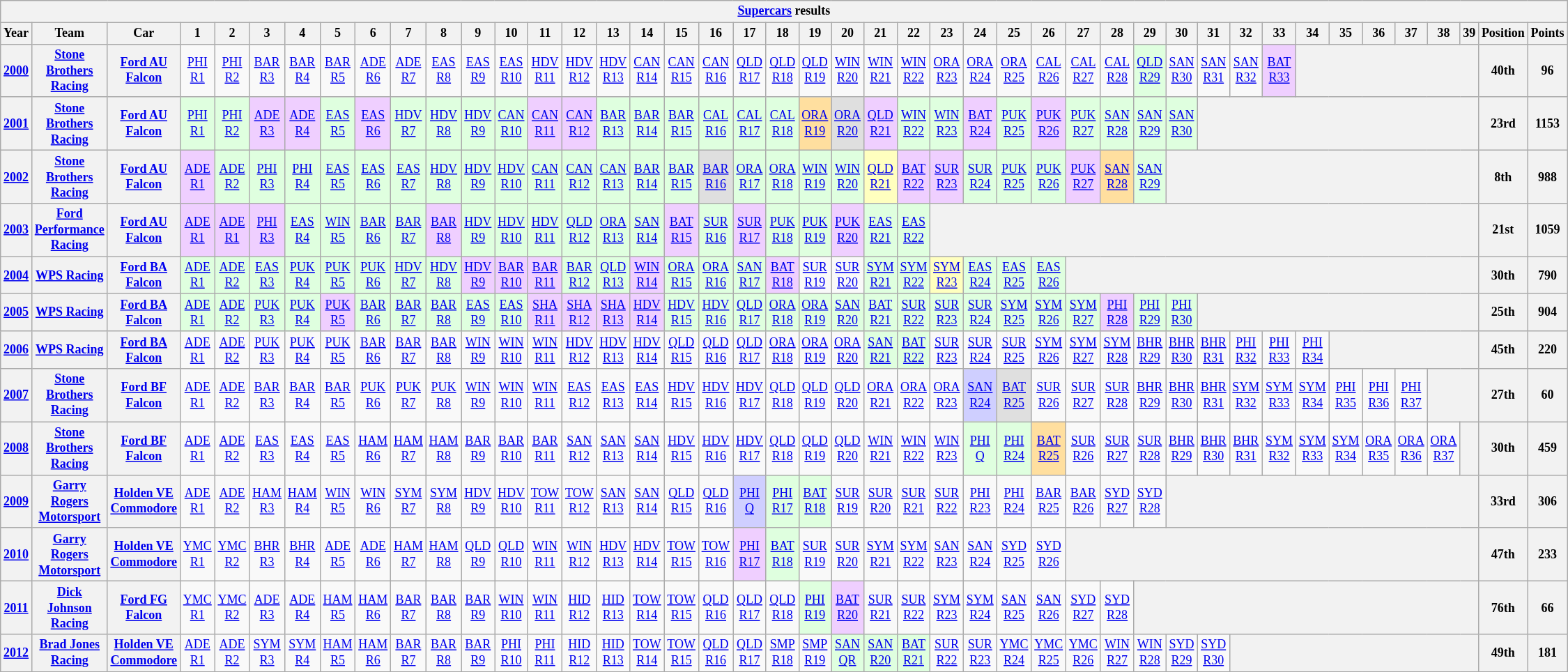<table class="wikitable" style="text-align:center; font-size:75%">
<tr>
<th colspan=45><a href='#'>Supercars</a> results</th>
</tr>
<tr>
<th>Year</th>
<th>Team</th>
<th>Car</th>
<th>1</th>
<th>2</th>
<th>3</th>
<th>4</th>
<th>5</th>
<th>6</th>
<th>7</th>
<th>8</th>
<th>9</th>
<th>10</th>
<th>11</th>
<th>12</th>
<th>13</th>
<th>14</th>
<th>15</th>
<th>16</th>
<th>17</th>
<th>18</th>
<th>19</th>
<th>20</th>
<th>21</th>
<th>22</th>
<th>23</th>
<th>24</th>
<th>25</th>
<th>26</th>
<th>27</th>
<th>28</th>
<th>29</th>
<th>30</th>
<th>31</th>
<th>32</th>
<th>33</th>
<th>34</th>
<th>35</th>
<th>36</th>
<th>37</th>
<th>38</th>
<th>39</th>
<th>Position</th>
<th>Points</th>
</tr>
<tr>
<th><a href='#'>2000</a></th>
<th><a href='#'>Stone Brothers Racing</a></th>
<th><a href='#'>Ford AU Falcon</a></th>
<td><a href='#'>PHI<br>R1</a></td>
<td><a href='#'>PHI<br>R2</a></td>
<td><a href='#'>BAR<br>R3</a></td>
<td><a href='#'>BAR<br>R4</a></td>
<td><a href='#'>BAR<br>R5</a></td>
<td><a href='#'>ADE<br>R6</a></td>
<td><a href='#'>ADE<br>R7</a></td>
<td><a href='#'>EAS<br>R8</a></td>
<td><a href='#'>EAS<br>R9</a></td>
<td><a href='#'>EAS<br>R10</a></td>
<td><a href='#'>HDV<br>R11</a></td>
<td><a href='#'>HDV<br>R12</a></td>
<td><a href='#'>HDV<br>R13</a></td>
<td><a href='#'>CAN<br>R14</a></td>
<td><a href='#'>CAN<br>R15</a></td>
<td><a href='#'>CAN<br>R16</a></td>
<td><a href='#'>QLD<br>R17</a></td>
<td><a href='#'>QLD<br>R18</a></td>
<td><a href='#'>QLD<br>R19</a></td>
<td><a href='#'>WIN<br>R20</a></td>
<td><a href='#'>WIN<br>R21</a></td>
<td><a href='#'>WIN<br>R22</a></td>
<td><a href='#'>ORA<br>R23</a></td>
<td><a href='#'>ORA<br>R24</a></td>
<td><a href='#'>ORA<br>R25</a></td>
<td><a href='#'>CAL<br>R26</a></td>
<td><a href='#'>CAL<br>R27</a></td>
<td><a href='#'>CAL<br>R28</a></td>
<td style="background:#dfffdf;"><a href='#'>QLD<br>R29</a><br></td>
<td><a href='#'>SAN<br>R30</a></td>
<td><a href='#'>SAN<br>R31</a></td>
<td><a href='#'>SAN<br>R32</a></td>
<td style="background:#efcfff;"><a href='#'>BAT<br>R33</a><br></td>
<th colspan=6></th>
<th>40th</th>
<th>96</th>
</tr>
<tr>
<th><a href='#'>2001</a></th>
<th><a href='#'>Stone Brothers Racing</a></th>
<th><a href='#'>Ford AU Falcon</a></th>
<td style="background:#dfffdf;"><a href='#'>PHI<br>R1</a><br></td>
<td style="background:#dfffdf;"><a href='#'>PHI<br>R2</a><br></td>
<td style="background:#efcfff;"><a href='#'>ADE<br>R3</a><br></td>
<td style="background:#efcfff;"><a href='#'>ADE<br>R4</a><br></td>
<td style="background:#dfffdf;"><a href='#'>EAS<br>R5</a><br></td>
<td style="background:#efcfff;"><a href='#'>EAS<br>R6</a><br></td>
<td style="background:#dfffdf;"><a href='#'>HDV<br>R7</a><br></td>
<td style="background:#dfffdf;"><a href='#'>HDV<br>R8</a><br></td>
<td style="background:#dfffdf;"><a href='#'>HDV<br>R9</a><br></td>
<td style="background:#dfffdf;"><a href='#'>CAN<br>R10</a><br></td>
<td style="background:#efcfff;"><a href='#'>CAN<br>R11</a><br></td>
<td style="background:#efcfff;"><a href='#'>CAN<br>R12</a><br></td>
<td style="background:#dfffdf;"><a href='#'>BAR<br>R13</a><br></td>
<td style="background:#dfffdf;"><a href='#'>BAR<br>R14</a><br></td>
<td style="background:#dfffdf;"><a href='#'>BAR<br>R15</a><br></td>
<td style="background:#dfffdf;"><a href='#'>CAL<br>R16</a><br></td>
<td style="background:#dfffdf;"><a href='#'>CAL<br>R17</a><br></td>
<td style="background:#dfffdf;"><a href='#'>CAL<br>R18</a><br></td>
<td style="background:#ffdf9f;"><a href='#'>ORA<br>R19</a><br></td>
<td style="background:#dfdfdf;"><a href='#'>ORA<br>R20</a><br></td>
<td style="background:#efcfff;"><a href='#'>QLD<br>R21</a><br></td>
<td style="background:#dfffdf;"><a href='#'>WIN<br>R22</a><br></td>
<td style="background:#dfffdf;"><a href='#'>WIN<br>R23</a><br></td>
<td style="background:#efcfff;"><a href='#'>BAT<br>R24</a><br></td>
<td style="background:#dfffdf;"><a href='#'>PUK<br>R25</a><br></td>
<td style="background:#efcfff;"><a href='#'>PUK<br>R26</a><br></td>
<td style="background:#dfffdf;"><a href='#'>PUK<br>R27</a><br></td>
<td style="background:#dfffdf;"><a href='#'>SAN<br>R28</a><br></td>
<td style="background:#dfffdf;"><a href='#'>SAN<br>R29</a><br></td>
<td style="background:#dfffdf;"><a href='#'>SAN<br>R30</a><br></td>
<th colspan=9></th>
<th>23rd</th>
<th>1153</th>
</tr>
<tr>
<th><a href='#'>2002</a></th>
<th><a href='#'>Stone Brothers Racing</a></th>
<th><a href='#'>Ford AU Falcon</a></th>
<td style="background:#efcfff;"><a href='#'>ADE<br>R1</a><br></td>
<td style="background:#dfffdf;"><a href='#'>ADE<br>R2</a><br></td>
<td style="background:#dfffdf;"><a href='#'>PHI<br>R3</a><br></td>
<td style="background:#dfffdf;"><a href='#'>PHI<br>R4</a><br></td>
<td style="background:#dfffdf;"><a href='#'>EAS<br>R5</a><br></td>
<td style="background:#dfffdf;"><a href='#'>EAS<br>R6</a><br></td>
<td style="background:#dfffdf;"><a href='#'>EAS<br>R7</a><br></td>
<td style="background:#dfffdf;"><a href='#'>HDV<br>R8</a><br></td>
<td style="background:#dfffdf;"><a href='#'>HDV<br>R9</a><br></td>
<td style="background:#dfffdf;"><a href='#'>HDV<br>R10</a><br></td>
<td style="background:#dfffdf;"><a href='#'>CAN<br>R11</a><br></td>
<td style="background:#dfffdf;"><a href='#'>CAN<br>R12</a><br></td>
<td style="background:#dfffdf;"><a href='#'>CAN<br>R13</a><br></td>
<td style="background:#dfffdf;"><a href='#'>BAR<br>R14</a><br></td>
<td style="background:#dfffdf;"><a href='#'>BAR<br>R15</a><br></td>
<td style="background:#dfdfdf;"><a href='#'>BAR<br>R16</a><br></td>
<td style="background:#dfffdf;"><a href='#'>ORA<br>R17</a><br></td>
<td style="background:#dfffdf;"><a href='#'>ORA<br>R18</a><br></td>
<td style="background:#dfffdf;"><a href='#'>WIN<br>R19</a><br></td>
<td style="background:#dfffdf;"><a href='#'>WIN<br>R20</a><br></td>
<td style="background:#ffffbf;"><a href='#'>QLD<br>R21</a><br></td>
<td style="background:#efcfff;"><a href='#'>BAT<br>R22</a><br></td>
<td style="background:#efcfff;"><a href='#'>SUR<br>R23</a><br></td>
<td style="background:#dfffdf;"><a href='#'>SUR<br>R24</a><br></td>
<td style="background:#dfffdf;"><a href='#'>PUK<br>R25</a><br></td>
<td style="background:#dfffdf;"><a href='#'>PUK<br>R26</a><br></td>
<td style="background:#efcfff;"><a href='#'>PUK<br>R27</a><br></td>
<td style="background:#ffdf9f;"><a href='#'>SAN<br>R28</a><br></td>
<td style="background:#dfffdf;"><a href='#'>SAN<br>R29</a><br></td>
<th colspan=10></th>
<th>8th</th>
<th>988</th>
</tr>
<tr>
<th><a href='#'>2003</a></th>
<th><a href='#'>Ford Performance Racing</a></th>
<th><a href='#'>Ford AU Falcon</a></th>
<td style="background: #efcfff"><a href='#'>ADE<br>R1</a><br></td>
<td style="background: #efcfff"><a href='#'>ADE<br>R1</a><br></td>
<td style="background: #efcfff"><a href='#'>PHI<br>R3</a><br></td>
<td style="background: #dfffdf"><a href='#'>EAS<br>R4</a><br></td>
<td style="background: #dfffdf"><a href='#'>WIN<br>R5</a><br></td>
<td style="background: #dfffdf"><a href='#'>BAR<br>R6</a><br></td>
<td style="background: #dfffdf"><a href='#'>BAR<br>R7</a><br></td>
<td style="background: #efcfff"><a href='#'>BAR<br>R8</a><br></td>
<td style="background: #dfffdf"><a href='#'>HDV<br>R9</a><br></td>
<td style="background: #dfffdf"><a href='#'>HDV<br>R10</a><br></td>
<td style="background: #dfffdf"><a href='#'>HDV<br>R11</a><br></td>
<td style="background: #dfffdf"><a href='#'>QLD<br>R12</a><br></td>
<td style="background: #dfffdf"><a href='#'>ORA<br>R13</a><br></td>
<td style="background: #dfffdf"><a href='#'>SAN<br>R14</a><br></td>
<td style="background: #efcfff"><a href='#'>BAT<br>R15</a><br></td>
<td style="background: #dfffdf"><a href='#'>SUR<br>R16</a><br></td>
<td style="background: #efcfff"><a href='#'>SUR<br>R17</a><br></td>
<td style="background: #dfffdf"><a href='#'>PUK<br>R18</a><br></td>
<td style="background: #dfffdf"><a href='#'>PUK<br>R19</a><br></td>
<td style="background: #efcfff"><a href='#'>PUK<br>R20</a><br></td>
<td style="background: #dfffdf"><a href='#'>EAS<br>R21</a><br></td>
<td style="background: #dfffdf"><a href='#'>EAS<br>R22</a><br></td>
<th colspan=17></th>
<th>21st</th>
<th>1059</th>
</tr>
<tr>
<th><a href='#'>2004</a></th>
<th><a href='#'>WPS Racing</a></th>
<th><a href='#'>Ford BA Falcon</a></th>
<td style="background: #dfffdf"><a href='#'>ADE<br>R1</a><br></td>
<td style="background: #dfffdf"><a href='#'>ADE<br>R2</a><br></td>
<td style="background: #dfffdf"><a href='#'>EAS<br>R3</a><br></td>
<td style="background: #dfffdf"><a href='#'>PUK<br>R4</a><br></td>
<td style="background: #dfffdf"><a href='#'>PUK<br>R5</a><br></td>
<td style="background: #dfffdf"><a href='#'>PUK<br>R6</a><br></td>
<td style="background: #dfffdf"><a href='#'>HDV<br>R7</a><br></td>
<td style="background: #dfffdf"><a href='#'>HDV<br>R8</a><br></td>
<td style="background: #efcfff"><a href='#'>HDV<br>R9</a><br></td>
<td style="background: #efcfff"><a href='#'>BAR<br>R10</a><br></td>
<td style="background: #efcfff"><a href='#'>BAR<br>R11</a><br></td>
<td style="background: #dfffdf"><a href='#'>BAR<br>R12</a><br></td>
<td style="background: #dfffdf"><a href='#'>QLD<br>R13</a><br></td>
<td style="background: #efcfff"><a href='#'>WIN<br>R14</a><br></td>
<td style="background: #dfffdf"><a href='#'>ORA<br>R15</a><br></td>
<td style="background: #dfffdf"><a href='#'>ORA<br>R16</a><br></td>
<td style="background:#dfffdf;"><a href='#'>SAN<br>R17</a><br></td>
<td style="background:#efcfff;"><a href='#'>BAT<br>R18</a><br></td>
<td><a href='#'>SUR<br>R19</a></td>
<td><a href='#'>SUR<br>R20</a></td>
<td style="background: #dfffdf"><a href='#'>SYM<br>R21</a><br></td>
<td style="background: #dfffdf"><a href='#'>SYM<br>R22</a><br></td>
<td style="background: #ffffbf"><a href='#'>SYM<br>R23</a><br></td>
<td style="background: #dfffdf"><a href='#'>EAS<br>R24</a><br></td>
<td style="background: #dfffdf"><a href='#'>EAS<br>R25</a><br></td>
<td style="background: #dfffdf"><a href='#'>EAS<br>R26</a><br></td>
<th colspan=13></th>
<th>30th</th>
<th>790</th>
</tr>
<tr>
<th><a href='#'>2005</a></th>
<th><a href='#'>WPS Racing</a></th>
<th><a href='#'>Ford BA Falcon</a></th>
<td style="background: #dfffdf"><a href='#'>ADE<br>R1</a><br></td>
<td style="background: #dfffdf"><a href='#'>ADE<br>R2</a><br></td>
<td style="background: #dfffdf"><a href='#'>PUK<br>R3</a><br></td>
<td style="background: #dfffdf"><a href='#'>PUK<br>R4</a><br></td>
<td style="background: #efcfff"><a href='#'>PUK<br>R5</a><br></td>
<td style="background: #dfffdf"><a href='#'>BAR<br>R6</a><br></td>
<td style="background: #dfffdf"><a href='#'>BAR<br>R7</a><br></td>
<td style="background: #dfffdf"><a href='#'>BAR<br>R8</a><br></td>
<td style="background: #dfffdf"><a href='#'>EAS<br>R9</a><br></td>
<td style="background: #dfffdf"><a href='#'>EAS<br>R10</a><br></td>
<td style="background: #efcfff"><a href='#'>SHA<br>R11</a><br></td>
<td style="background: #efcfff"><a href='#'>SHA<br>R12</a><br></td>
<td style="background: #efcfff"><a href='#'>SHA<br>R13</a><br></td>
<td style="background: #efcfff"><a href='#'>HDV<br>R14</a><br></td>
<td style="background: #dfffdf"><a href='#'>HDV<br>R15</a><br></td>
<td style="background: #dfffdf"><a href='#'>HDV<br>R16</a><br></td>
<td style="background: #dfffdf"><a href='#'>QLD<br>R17</a><br></td>
<td style="background: #dfffdf"><a href='#'>ORA<br>R18</a><br></td>
<td style="background: #dfffdf"><a href='#'>ORA<br>R19</a><br></td>
<td style="background: #dfffdf"><a href='#'>SAN<br>R20</a><br></td>
<td style="background: #dfffdf"><a href='#'>BAT<br>R21</a><br></td>
<td style="background: #dfffdf"><a href='#'>SUR<br>R22</a><br></td>
<td style="background: #dfffdf"><a href='#'>SUR<br>R23</a><br></td>
<td style="background: #dfffdf"><a href='#'>SUR<br>R24</a><br></td>
<td style="background: #dfffdf"><a href='#'>SYM<br>R25</a><br></td>
<td style="background: #dfffdf"><a href='#'>SYM<br>R26</a><br></td>
<td style="background: #dfffdf"><a href='#'>SYM<br>R27</a><br></td>
<td style="background: #efcfff"><a href='#'>PHI<br>R28</a><br></td>
<td style="background: #dfffdf"><a href='#'>PHI<br>R29</a><br></td>
<td style="background: #dfffdf"><a href='#'>PHI<br>R30</a><br></td>
<th colspan=9></th>
<th>25th</th>
<th>904</th>
</tr>
<tr>
<th><a href='#'>2006</a></th>
<th><a href='#'>WPS Racing</a></th>
<th><a href='#'>Ford BA Falcon</a></th>
<td><a href='#'>ADE<br>R1</a></td>
<td><a href='#'>ADE<br>R2</a></td>
<td><a href='#'>PUK<br>R3</a></td>
<td><a href='#'>PUK<br>R4</a></td>
<td><a href='#'>PUK<br>R5</a></td>
<td><a href='#'>BAR<br>R6</a></td>
<td><a href='#'>BAR<br>R7</a></td>
<td><a href='#'>BAR<br>R8</a></td>
<td><a href='#'>WIN<br>R9</a></td>
<td><a href='#'>WIN<br>R10</a></td>
<td><a href='#'>WIN<br>R11</a></td>
<td><a href='#'>HDV<br>R12</a></td>
<td><a href='#'>HDV<br>R13</a></td>
<td><a href='#'>HDV<br>R14</a></td>
<td><a href='#'>QLD<br>R15</a></td>
<td><a href='#'>QLD<br>R16</a></td>
<td><a href='#'>QLD<br>R17</a></td>
<td><a href='#'>ORA<br>R18</a></td>
<td><a href='#'>ORA<br>R19</a></td>
<td><a href='#'>ORA<br>R20</a></td>
<td style="background: #dfffdf"><a href='#'>SAN<br>R21</a><br></td>
<td style="background: #dfffdf"><a href='#'>BAT<br>R22</a><br></td>
<td><a href='#'>SUR<br>R23</a></td>
<td><a href='#'>SUR<br>R24</a></td>
<td><a href='#'>SUR<br>R25</a></td>
<td><a href='#'>SYM<br>R26</a></td>
<td><a href='#'>SYM<br>R27</a></td>
<td><a href='#'>SYM<br>R28</a></td>
<td><a href='#'>BHR<br>R29</a></td>
<td><a href='#'>BHR<br>R30</a></td>
<td><a href='#'>BHR<br>R31</a></td>
<td><a href='#'>PHI<br>R32</a></td>
<td><a href='#'>PHI<br>R33</a></td>
<td><a href='#'>PHI<br>R34</a></td>
<th colspan=5></th>
<th>45th</th>
<th>220</th>
</tr>
<tr>
<th><a href='#'>2007</a></th>
<th><a href='#'>Stone Brothers Racing</a></th>
<th><a href='#'>Ford BF Falcon</a></th>
<td><a href='#'>ADE<br>R1</a></td>
<td><a href='#'>ADE<br>R2</a></td>
<td><a href='#'>BAR<br>R3</a></td>
<td><a href='#'>BAR<br>R4</a></td>
<td><a href='#'>BAR<br>R5</a></td>
<td><a href='#'>PUK<br>R6</a></td>
<td><a href='#'>PUK<br>R7</a></td>
<td><a href='#'>PUK<br>R8</a></td>
<td><a href='#'>WIN<br>R9</a></td>
<td><a href='#'>WIN<br>R10</a></td>
<td><a href='#'>WIN<br>R11</a></td>
<td><a href='#'>EAS<br>R12</a></td>
<td><a href='#'>EAS<br>R13</a></td>
<td><a href='#'>EAS<br>R14</a></td>
<td><a href='#'>HDV<br>R15</a></td>
<td><a href='#'>HDV<br>R16</a></td>
<td><a href='#'>HDV<br>R17</a></td>
<td><a href='#'>QLD<br>R18</a></td>
<td><a href='#'>QLD<br>R19</a></td>
<td><a href='#'>QLD<br>R20</a></td>
<td><a href='#'>ORA<br>R21</a></td>
<td><a href='#'>ORA<br>R22</a></td>
<td><a href='#'>ORA<br>R23</a></td>
<td style="background: #cfcfff"><a href='#'>SAN<br>R24</a><br></td>
<td style="background: #dfdfdf"><a href='#'>BAT<br>R25</a><br></td>
<td><a href='#'>SUR<br>R26</a></td>
<td><a href='#'>SUR<br>R27</a></td>
<td><a href='#'>SUR<br>R28</a></td>
<td><a href='#'>BHR<br>R29</a></td>
<td><a href='#'>BHR<br>R30</a></td>
<td><a href='#'>BHR<br>R31</a></td>
<td><a href='#'>SYM<br>R32</a></td>
<td><a href='#'>SYM<br>R33</a></td>
<td><a href='#'>SYM<br>R34</a></td>
<td><a href='#'>PHI<br>R35</a></td>
<td><a href='#'>PHI<br>R36</a></td>
<td><a href='#'>PHI<br>R37</a></td>
<th colspan=2></th>
<th>27th</th>
<th>60</th>
</tr>
<tr>
<th><a href='#'>2008</a></th>
<th><a href='#'>Stone Brothers Racing</a></th>
<th><a href='#'>Ford BF Falcon</a></th>
<td><a href='#'>ADE<br>R1</a></td>
<td><a href='#'>ADE<br>R2</a></td>
<td><a href='#'>EAS<br>R3</a></td>
<td><a href='#'>EAS<br>R4</a></td>
<td><a href='#'>EAS<br>R5</a></td>
<td><a href='#'>HAM<br>R6</a></td>
<td><a href='#'>HAM<br>R7</a></td>
<td><a href='#'>HAM<br>R8</a></td>
<td><a href='#'>BAR<br>R9</a></td>
<td><a href='#'>BAR<br>R10</a></td>
<td><a href='#'>BAR<br>R11</a></td>
<td><a href='#'>SAN<br>R12</a></td>
<td><a href='#'>SAN<br>R13</a></td>
<td><a href='#'>SAN<br>R14</a></td>
<td><a href='#'>HDV<br>R15</a></td>
<td><a href='#'>HDV<br>R16</a></td>
<td><a href='#'>HDV<br>R17</a></td>
<td><a href='#'>QLD<br>R18</a></td>
<td><a href='#'>QLD<br>R19</a></td>
<td><a href='#'>QLD<br>R20</a></td>
<td><a href='#'>WIN<br>R21</a></td>
<td><a href='#'>WIN<br>R22</a></td>
<td><a href='#'>WIN<br>R23</a></td>
<td style="background: #dfffdf"><a href='#'>PHI<br>Q</a><br></td>
<td style="background: #dfffdf"><a href='#'>PHI<br>R24</a><br></td>
<td style="background: #ffdf9f"><a href='#'>BAT<br>R25</a><br></td>
<td><a href='#'>SUR<br>R26</a></td>
<td><a href='#'>SUR<br>R27</a></td>
<td><a href='#'>SUR<br>R28</a></td>
<td><a href='#'>BHR<br>R29</a></td>
<td><a href='#'>BHR<br>R30</a></td>
<td><a href='#'>BHR<br>R31</a></td>
<td><a href='#'>SYM<br>R32</a></td>
<td><a href='#'>SYM<br>R33</a></td>
<td><a href='#'>SYM<br>R34</a></td>
<td><a href='#'>ORA<br>R35</a></td>
<td><a href='#'>ORA<br>R36</a></td>
<td><a href='#'>ORA<br>R37</a></td>
<th></th>
<th>30th</th>
<th>459</th>
</tr>
<tr>
<th><a href='#'>2009</a></th>
<th><a href='#'>Garry Rogers Motorsport</a></th>
<th><a href='#'>Holden VE Commodore</a></th>
<td><a href='#'>ADE<br>R1</a></td>
<td><a href='#'>ADE<br>R2</a></td>
<td><a href='#'>HAM<br>R3</a></td>
<td><a href='#'>HAM<br>R4</a></td>
<td><a href='#'>WIN<br>R5</a></td>
<td><a href='#'>WIN<br>R6</a></td>
<td><a href='#'>SYM<br>R7</a></td>
<td><a href='#'>SYM<br>R8</a></td>
<td><a href='#'>HDV<br>R9</a></td>
<td><a href='#'>HDV<br>R10</a></td>
<td><a href='#'>TOW<br>R11</a></td>
<td><a href='#'>TOW<br>R12</a></td>
<td><a href='#'>SAN<br>R13</a></td>
<td><a href='#'>SAN<br>R14</a></td>
<td><a href='#'>QLD<br>R15</a></td>
<td><a href='#'>QLD<br>R16</a></td>
<td style="background: #cfcfff"><a href='#'>PHI<br>Q</a><br></td>
<td style="background: #dfffdf"><a href='#'>PHI<br>R17</a><br></td>
<td style="background: #dfffdf"><a href='#'>BAT<br>R18</a><br></td>
<td><a href='#'>SUR<br>R19</a></td>
<td><a href='#'>SUR<br>R20</a></td>
<td><a href='#'>SUR<br>R21</a></td>
<td><a href='#'>SUR<br>R22</a></td>
<td><a href='#'>PHI<br>R23</a></td>
<td><a href='#'>PHI<br>R24</a></td>
<td><a href='#'>BAR<br>R25</a></td>
<td><a href='#'>BAR<br>R26</a></td>
<td><a href='#'>SYD<br>R27</a></td>
<td><a href='#'>SYD<br>R28</a></td>
<th colspan=10></th>
<th>33rd</th>
<th>306</th>
</tr>
<tr>
<th><a href='#'>2010</a></th>
<th><a href='#'>Garry Rogers Motorsport</a></th>
<th><a href='#'>Holden VE Commodore</a></th>
<td><a href='#'>YMC<br>R1</a></td>
<td><a href='#'>YMC<br>R2</a></td>
<td><a href='#'>BHR<br>R3</a></td>
<td><a href='#'>BHR<br>R4</a></td>
<td><a href='#'>ADE<br>R5</a></td>
<td><a href='#'>ADE<br>R6</a></td>
<td><a href='#'>HAM<br>R7</a></td>
<td><a href='#'>HAM<br>R8</a></td>
<td><a href='#'>QLD<br>R9</a></td>
<td><a href='#'>QLD<br>R10</a></td>
<td><a href='#'>WIN<br>R11</a></td>
<td><a href='#'>WIN<br>R12</a></td>
<td><a href='#'>HDV<br>R13</a></td>
<td><a href='#'>HDV<br>R14</a></td>
<td><a href='#'>TOW<br>R15</a></td>
<td><a href='#'>TOW<br>R16</a></td>
<td style="background: #efcfff"><a href='#'>PHI<br>R17</a><br></td>
<td style="background: #dfffdf"><a href='#'>BAT<br>R18</a><br></td>
<td><a href='#'>SUR<br>R19</a></td>
<td><a href='#'>SUR<br>R20</a></td>
<td><a href='#'>SYM<br>R21</a></td>
<td><a href='#'>SYM<br>R22</a></td>
<td><a href='#'>SAN<br>R23</a></td>
<td><a href='#'>SAN<br>R24</a></td>
<td><a href='#'>SYD<br>R25</a></td>
<td><a href='#'>SYD<br>R26</a></td>
<th colspan=13></th>
<th>47th</th>
<th>233</th>
</tr>
<tr>
<th><a href='#'>2011</a></th>
<th><a href='#'>Dick Johnson Racing</a></th>
<th><a href='#'>Ford FG Falcon</a></th>
<td><a href='#'>YMC<br>R1</a></td>
<td><a href='#'>YMC<br>R2</a></td>
<td><a href='#'>ADE<br>R3</a></td>
<td><a href='#'>ADE<br>R4</a></td>
<td><a href='#'>HAM<br>R5</a></td>
<td><a href='#'>HAM<br>R6</a></td>
<td><a href='#'>BAR<br>R7</a></td>
<td><a href='#'>BAR<br>R8</a></td>
<td><a href='#'>BAR<br>R9</a></td>
<td><a href='#'>WIN<br>R10</a></td>
<td><a href='#'>WIN<br>R11</a></td>
<td><a href='#'>HID<br>R12</a></td>
<td><a href='#'>HID<br>R13</a></td>
<td><a href='#'>TOW<br>R14</a></td>
<td><a href='#'>TOW<br>R15</a></td>
<td><a href='#'>QLD<br>R16</a></td>
<td><a href='#'>QLD<br>R17</a></td>
<td><a href='#'>QLD<br>R18</a></td>
<td style="background: #dfffdf"><a href='#'>PHI<br>R19</a><br></td>
<td style="background: #efcfff"><a href='#'>BAT<br>R20</a><br></td>
<td><a href='#'>SUR<br>R21</a></td>
<td><a href='#'>SUR<br>R22</a></td>
<td><a href='#'>SYM<br>R23</a></td>
<td><a href='#'>SYM<br>R24</a></td>
<td><a href='#'>SAN<br>R25</a></td>
<td><a href='#'>SAN<br>R26</a></td>
<td><a href='#'>SYD<br>R27</a></td>
<td><a href='#'>SYD<br>R28</a></td>
<th colspan=11></th>
<th>76th</th>
<th>66</th>
</tr>
<tr>
<th><a href='#'>2012</a></th>
<th><a href='#'>Brad Jones Racing</a></th>
<th><a href='#'>Holden VE Commodore</a></th>
<td><a href='#'>ADE<br>R1</a></td>
<td><a href='#'>ADE<br>R2</a></td>
<td><a href='#'>SYM<br>R3</a></td>
<td><a href='#'>SYM<br>R4</a></td>
<td><a href='#'>HAM<br>R5</a></td>
<td><a href='#'>HAM<br>R6</a></td>
<td><a href='#'>BAR<br>R7</a></td>
<td><a href='#'>BAR<br>R8</a></td>
<td><a href='#'>BAR<br>R9</a></td>
<td><a href='#'>PHI<br>R10</a></td>
<td><a href='#'>PHI<br>R11</a></td>
<td><a href='#'>HID<br>R12</a></td>
<td><a href='#'>HID<br>R13</a></td>
<td><a href='#'>TOW<br>R14</a></td>
<td><a href='#'>TOW<br>R15</a></td>
<td><a href='#'>QLD<br>R16</a></td>
<td><a href='#'>QLD<br>R17</a></td>
<td><a href='#'>SMP<br>R18</a></td>
<td><a href='#'>SMP<br>R19</a></td>
<td style="background:#dfffdf;"><a href='#'>SAN<br>QR</a><br></td>
<td style="background:#dfffdf;"><a href='#'>SAN<br>R20</a><br></td>
<td style="background:#dfffdf;"><a href='#'>BAT<br>R21</a><br></td>
<td><a href='#'>SUR<br>R22</a></td>
<td><a href='#'>SUR<br>R23</a></td>
<td><a href='#'>YMC<br>R24</a></td>
<td><a href='#'>YMC<br>R25</a></td>
<td><a href='#'>YMC<br>R26</a></td>
<td><a href='#'>WIN<br>R27</a></td>
<td><a href='#'>WIN<br>R28</a></td>
<td><a href='#'>SYD<br>R29</a></td>
<td><a href='#'>SYD<br>R30</a></td>
<th colspan=8></th>
<th>49th</th>
<th>181</th>
</tr>
<tr>
</tr>
</table>
